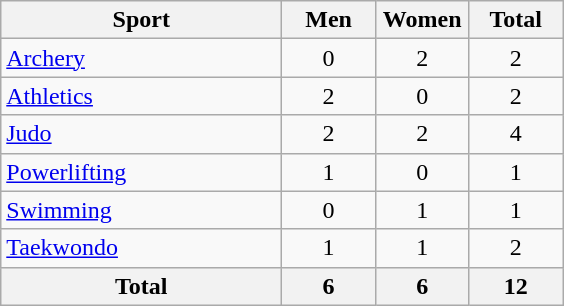<table class="wikitable sortable" style="text-align:center;">
<tr>
<th width=180>Sport</th>
<th width=55>Men</th>
<th width=55>Women</th>
<th width=55>Total</th>
</tr>
<tr>
<td align=left><a href='#'>Archery</a></td>
<td>0</td>
<td>2</td>
<td>2</td>
</tr>
<tr>
<td align=left><a href='#'>Athletics</a></td>
<td>2</td>
<td>0</td>
<td>2</td>
</tr>
<tr>
<td align=left><a href='#'>Judo</a></td>
<td>2</td>
<td>2</td>
<td>4</td>
</tr>
<tr>
<td align=left><a href='#'>Powerlifting</a></td>
<td>1</td>
<td>0</td>
<td>1</td>
</tr>
<tr>
<td align=left><a href='#'>Swimming</a></td>
<td>0</td>
<td>1</td>
<td>1</td>
</tr>
<tr>
<td align=left><a href='#'>Taekwondo</a></td>
<td>1</td>
<td>1</td>
<td>2</td>
</tr>
<tr>
<th>Total</th>
<th>6</th>
<th>6</th>
<th>12</th>
</tr>
</table>
